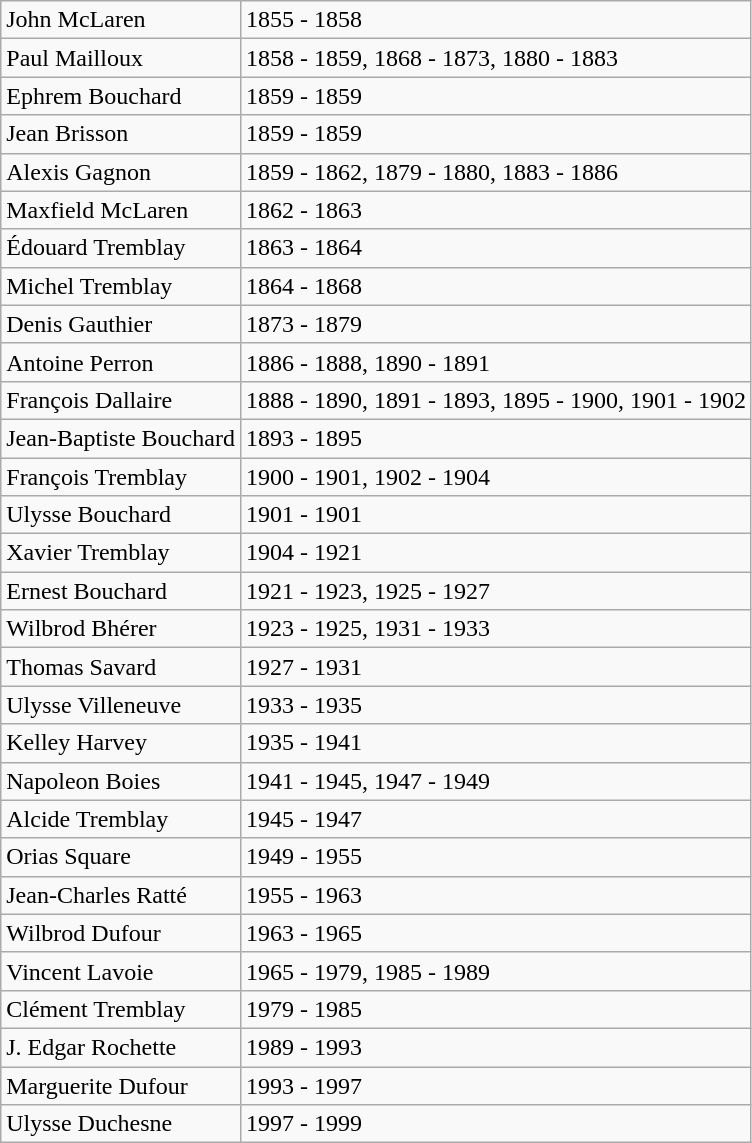<table class="wikitable">
<tr>
<td>John McLaren</td>
<td>1855 - 1858</td>
</tr>
<tr>
<td>Paul Mailloux</td>
<td>1858 - 1859, 1868 - 1873, 1880 - 1883</td>
</tr>
<tr>
<td>Ephrem Bouchard</td>
<td>1859 - 1859</td>
</tr>
<tr>
<td>Jean Brisson</td>
<td>1859 - 1859</td>
</tr>
<tr>
<td>Alexis Gagnon</td>
<td>1859 - 1862, 1879 - 1880, 1883 - 1886</td>
</tr>
<tr>
<td>Maxfield McLaren</td>
<td>1862 - 1863</td>
</tr>
<tr>
<td>Édouard Tremblay</td>
<td>1863 - 1864</td>
</tr>
<tr>
<td>Michel Tremblay</td>
<td>1864 - 1868</td>
</tr>
<tr>
<td>Denis Gauthier</td>
<td>1873 - 1879</td>
</tr>
<tr>
<td>Antoine Perron</td>
<td>1886 - 1888, 1890 - 1891</td>
</tr>
<tr>
<td>François Dallaire</td>
<td>1888 - 1890, 1891 - 1893, 1895 - 1900, 1901 - 1902</td>
</tr>
<tr>
<td>Jean-Baptiste Bouchard</td>
<td>1893 - 1895</td>
</tr>
<tr>
<td>François Tremblay</td>
<td>1900 - 1901, 1902 - 1904</td>
</tr>
<tr>
<td>Ulysse Bouchard</td>
<td>1901 - 1901</td>
</tr>
<tr>
<td>Xavier Tremblay</td>
<td>1904 - 1921</td>
</tr>
<tr>
<td>Ernest Bouchard</td>
<td>1921 - 1923, 1925 - 1927</td>
</tr>
<tr>
<td>Wilbrod Bhérer</td>
<td>1923 - 1925, 1931 - 1933</td>
</tr>
<tr>
<td>Thomas Savard</td>
<td>1927 - 1931</td>
</tr>
<tr>
<td>Ulysse Villeneuve</td>
<td>1933 - 1935</td>
</tr>
<tr>
<td>Kelley Harvey</td>
<td>1935 - 1941</td>
</tr>
<tr>
<td>Napoleon Boies</td>
<td>1941 - 1945, 1947 - 1949</td>
</tr>
<tr>
<td>Alcide Tremblay</td>
<td>1945 - 1947</td>
</tr>
<tr>
<td>Orias Square</td>
<td>1949 - 1955</td>
</tr>
<tr>
<td>Jean-Charles Ratté</td>
<td>1955 - 1963</td>
</tr>
<tr>
<td>Wilbrod Dufour</td>
<td>1963 - 1965</td>
</tr>
<tr>
<td>Vincent Lavoie</td>
<td>1965 - 1979, 1985 - 1989</td>
</tr>
<tr>
<td>Clément Tremblay</td>
<td>1979 - 1985</td>
</tr>
<tr>
<td>J. Edgar Rochette</td>
<td>1989 - 1993</td>
</tr>
<tr>
<td>Marguerite Dufour</td>
<td>1993 - 1997</td>
</tr>
<tr>
<td>Ulysse Duchesne</td>
<td>1997 - 1999</td>
</tr>
</table>
